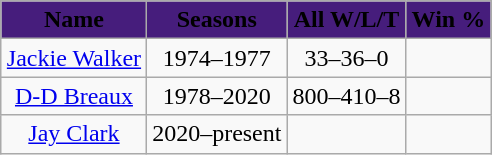<table style="margin: 1em auto 1em auto" class="wikitable">
<tr>
<th style="background:#461d7c;" align="center"><span>Name</span></th>
<th style="background:#461d7c;" align="center"><span>Seasons</span></th>
<th style="background:#461d7c;" align="center"><span>All W/L/T</span></th>
<th style="background:#461d7c;" align="center"><span>Win %</span></th>
</tr>
<tr align="center">
<td><a href='#'>Jackie Walker</a></td>
<td>1974–1977</td>
<td>33–36–0</td>
<td></td>
</tr>
<tr align="center">
<td><a href='#'>D-D Breaux</a></td>
<td>1978–2020</td>
<td>800–410–8</td>
<td></td>
</tr>
<tr align="center">
<td><a href='#'>Jay Clark</a></td>
<td>2020–present</td>
<td></td>
<td></td>
</tr>
</table>
